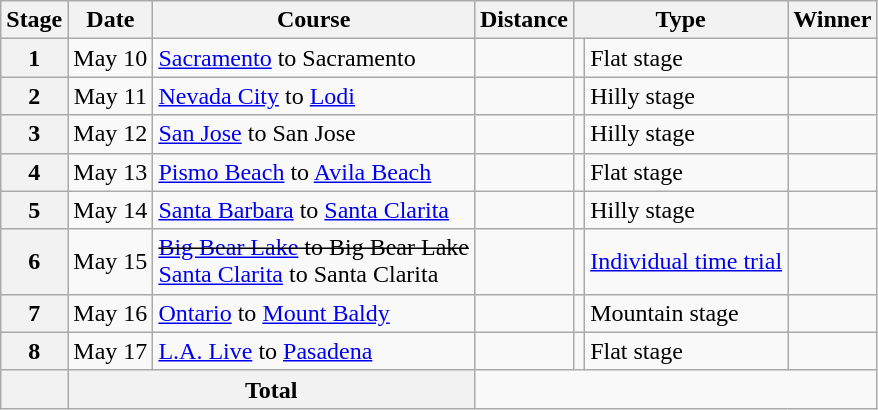<table class="wikitable">
<tr>
<th>Stage</th>
<th>Date</th>
<th>Course</th>
<th>Distance</th>
<th colspan="2">Type</th>
<th>Winner</th>
</tr>
<tr style="text-align:center">
<th>1</th>
<td>May 10</td>
<td style="text-align:left;"><a href='#'>Sacramento</a> to Sacramento</td>
<td></td>
<td></td>
<td style="text-align:left;">Flat stage</td>
<td style="text-align:left;"></td>
</tr>
<tr style="text-align:center">
<th>2</th>
<td>May 11</td>
<td style="text-align:left;"><a href='#'>Nevada City</a> to <a href='#'>Lodi</a></td>
<td></td>
<td></td>
<td style="text-align:left;">Hilly stage</td>
<td style="text-align:left;"></td>
</tr>
<tr style="text-align:center">
<th>3</th>
<td>May 12</td>
<td style="text-align:left;"><a href='#'>San Jose</a> to San Jose</td>
<td></td>
<td></td>
<td style="text-align:left;">Hilly stage</td>
<td style="text-align:left;"></td>
</tr>
<tr style="text-align:center">
<th>4</th>
<td>May 13</td>
<td style="text-align:left;"><a href='#'>Pismo Beach</a> to <a href='#'>Avila Beach</a></td>
<td></td>
<td></td>
<td style="text-align:left;">Flat stage</td>
<td style="text-align:left;"></td>
</tr>
<tr style="text-align:center">
<th>5</th>
<td>May 14</td>
<td style="text-align:left;"><a href='#'>Santa Barbara</a> to <a href='#'>Santa Clarita</a></td>
<td></td>
<td></td>
<td style="text-align:left;">Hilly stage</td>
<td style="text-align:left;"></td>
</tr>
<tr style="text-align:center">
<th>6</th>
<td>May 15</td>
<td style="text-align:left;"><s><a href='#'>Big Bear Lake</a> to Big Bear Lake</s><br><a href='#'>Santa Clarita</a> to Santa Clarita</td>
<td><s></s><br></td>
<td></td>
<td style="text-align:left;"><a href='#'>Individual time trial</a></td>
<td style="text-align:left;"></td>
</tr>
<tr style="text-align:center">
<th>7</th>
<td>May 16</td>
<td style="text-align:left;"><a href='#'>Ontario</a> to <a href='#'>Mount Baldy</a></td>
<td></td>
<td></td>
<td style="text-align:left;">Mountain stage</td>
<td style="text-align:left;"></td>
</tr>
<tr style="text-align:center">
<th>8</th>
<td>May 17</td>
<td style="text-align:left;"><a href='#'>L.A. Live</a> to <a href='#'>Pasadena</a></td>
<td></td>
<td></td>
<td style="text-align:left;">Flat stage</td>
<td style="text-align:left;"></td>
</tr>
<tr>
<th></th>
<th colspan="2">Total</th>
<td colspan="5" style="text-align:center;"></td>
</tr>
</table>
